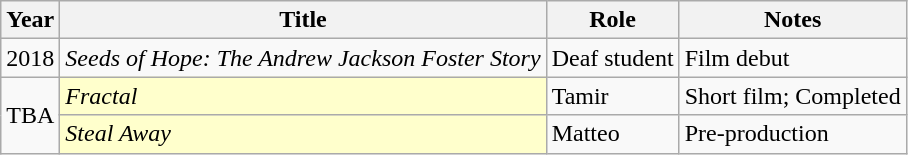<table class="wikitable">
<tr>
<th>Year</th>
<th>Title</th>
<th>Role</th>
<th>Notes</th>
</tr>
<tr>
<td>2018</td>
<td><em>Seeds of Hope: The Andrew Jackson Foster Story</em></td>
<td>Deaf student</td>
<td>Film debut</td>
</tr>
<tr>
<td rowspan="2">TBA</td>
<td style="background:#FFFFCC;"><em>Fractal</em> </td>
<td>Tamir</td>
<td>Short film; Completed</td>
</tr>
<tr>
<td style="background:#FFFFCC;"><em>Steal Away</em> </td>
<td>Matteo</td>
<td>Pre-production</td>
</tr>
</table>
